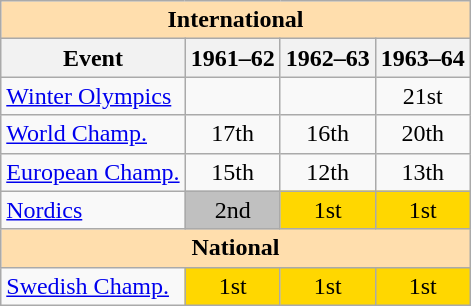<table class="wikitable" style="text-align:center">
<tr>
<th style="background-color: #ffdead; " colspan=4 align=center>International</th>
</tr>
<tr>
<th>Event</th>
<th>1961–62</th>
<th>1962–63</th>
<th>1963–64</th>
</tr>
<tr>
<td align=left><a href='#'>Winter Olympics</a></td>
<td></td>
<td></td>
<td>21st</td>
</tr>
<tr>
<td align=left><a href='#'>World Champ.</a></td>
<td>17th</td>
<td>16th</td>
<td>20th</td>
</tr>
<tr>
<td align=left><a href='#'>European Champ.</a></td>
<td>15th</td>
<td>12th</td>
<td>13th</td>
</tr>
<tr>
<td align=left><a href='#'>Nordics</a></td>
<td bgcolor=silver>2nd</td>
<td bgcolor=gold>1st</td>
<td bgcolor=gold>1st</td>
</tr>
<tr>
<th style="background-color: #ffdead; " colspan=4 align=center>National</th>
</tr>
<tr>
<td align=left><a href='#'>Swedish Champ.</a></td>
<td bgcolor=gold>1st</td>
<td bgcolor=gold>1st</td>
<td bgcolor=gold>1st</td>
</tr>
</table>
